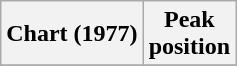<table class="wikitable plainrowheaders" style="text-align:left;">
<tr>
<th scope="col">Chart (1977)</th>
<th scope="col">Peak<br>position</th>
</tr>
<tr>
</tr>
</table>
